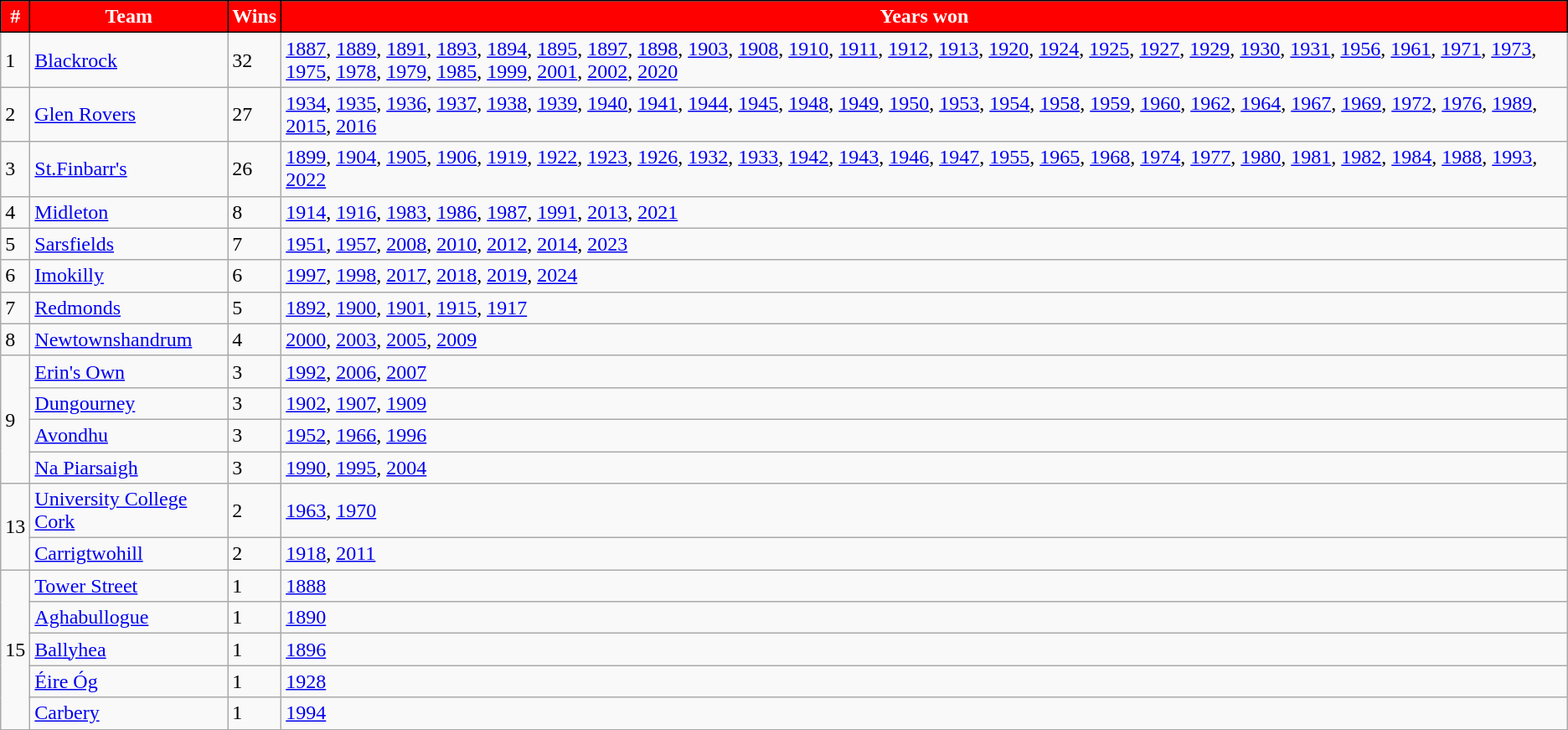<table class="wikitable">
<tr>
<th style="background:red; color:white; border:1px solid black;">#</th>
<th style="background:red; color:white; border:1px solid black;">Team</th>
<th style="background:red; color:white; border:1px solid black;">Wins</th>
<th style="background:red; color:white; border:1px solid black;">Years won</th>
</tr>
<tr>
<td>1</td>
<td><a href='#'>Blackrock</a></td>
<td>32</td>
<td><a href='#'>1887</a>, <a href='#'>1889</a>, <a href='#'>1891</a>, <a href='#'>1893</a>, <a href='#'>1894</a>, <a href='#'>1895</a>, <a href='#'>1897</a>, <a href='#'>1898</a>, <a href='#'>1903</a>, <a href='#'>1908</a>, <a href='#'>1910</a>, <a href='#'>1911</a>, <a href='#'>1912</a>, <a href='#'>1913</a>, <a href='#'>1920</a>, <a href='#'>1924</a>, <a href='#'>1925</a>, <a href='#'>1927</a>, <a href='#'>1929</a>, <a href='#'>1930</a>, <a href='#'>1931</a>, <a href='#'>1956</a>, <a href='#'>1961</a>, <a href='#'>1971</a>, <a href='#'>1973</a>, <a href='#'>1975</a>, <a href='#'>1978</a>, <a href='#'>1979</a>, <a href='#'>1985</a>, <a href='#'>1999</a>, <a href='#'>2001</a>, <a href='#'>2002</a>, <a href='#'>2020</a></td>
</tr>
<tr>
<td>2</td>
<td><a href='#'>Glen Rovers</a></td>
<td>27</td>
<td><a href='#'>1934</a>, <a href='#'>1935</a>, <a href='#'>1936</a>, <a href='#'>1937</a>, <a href='#'>1938</a>, <a href='#'>1939</a>, <a href='#'>1940</a>, <a href='#'>1941</a>, <a href='#'>1944</a>, <a href='#'>1945</a>, <a href='#'>1948</a>, <a href='#'>1949</a>, <a href='#'>1950</a>, <a href='#'>1953</a>, <a href='#'>1954</a>, <a href='#'>1958</a>, <a href='#'>1959</a>, <a href='#'>1960</a>, <a href='#'>1962</a>, <a href='#'>1964</a>, <a href='#'>1967</a>, <a href='#'>1969</a>, <a href='#'>1972</a>, <a href='#'>1976</a>, <a href='#'>1989</a>, <a href='#'>2015</a>, <a href='#'>2016</a></td>
</tr>
<tr>
<td>3</td>
<td><a href='#'>St.Finbarr's</a></td>
<td>26</td>
<td><a href='#'>1899</a>, <a href='#'>1904</a>, <a href='#'>1905</a>, <a href='#'>1906</a>, <a href='#'>1919</a>, <a href='#'>1922</a>, <a href='#'>1923</a>, <a href='#'>1926</a>, <a href='#'>1932</a>, <a href='#'>1933</a>, <a href='#'>1942</a>, <a href='#'>1943</a>, <a href='#'>1946</a>, <a href='#'>1947</a>, <a href='#'>1955</a>, <a href='#'>1965</a>, <a href='#'>1968</a>, <a href='#'>1974</a>, <a href='#'>1977</a>, <a href='#'>1980</a>, <a href='#'>1981</a>, <a href='#'>1982</a>, <a href='#'>1984</a>, <a href='#'>1988</a>, <a href='#'>1993</a>, <a href='#'>2022</a></td>
</tr>
<tr>
<td>4</td>
<td><a href='#'>Midleton</a></td>
<td>8</td>
<td><a href='#'>1914</a>, <a href='#'>1916</a>, <a href='#'>1983</a>, <a href='#'>1986</a>, <a href='#'>1987</a>, <a href='#'>1991</a>, <a href='#'>2013</a>, <a href='#'>2021</a></td>
</tr>
<tr>
<td>5</td>
<td><a href='#'>Sarsfields</a></td>
<td>7</td>
<td><a href='#'>1951</a>, <a href='#'>1957</a>, <a href='#'>2008</a>, <a href='#'>2010</a>, <a href='#'>2012</a>, <a href='#'>2014</a>, <a href='#'>2023</a></td>
</tr>
<tr>
<td>6</td>
<td><a href='#'>Imokilly</a></td>
<td>6</td>
<td><a href='#'>1997</a>, <a href='#'>1998</a>, <a href='#'>2017</a>, <a href='#'>2018</a>, <a href='#'>2019</a>, <a href='#'>2024</a></td>
</tr>
<tr>
<td>7</td>
<td><a href='#'>Redmonds</a></td>
<td>5</td>
<td><a href='#'>1892</a>, <a href='#'>1900</a>, <a href='#'>1901</a>, <a href='#'>1915</a>, <a href='#'>1917</a></td>
</tr>
<tr>
<td>8</td>
<td><a href='#'>Newtownshandrum</a></td>
<td>4</td>
<td><a href='#'>2000</a>, <a href='#'>2003</a>, <a href='#'>2005</a>, <a href='#'>2009</a></td>
</tr>
<tr>
<td rowspan=4>9</td>
<td><a href='#'>Erin's Own</a></td>
<td>3</td>
<td><a href='#'>1992</a>, <a href='#'>2006</a>, <a href='#'>2007</a></td>
</tr>
<tr>
<td><a href='#'>Dungourney</a></td>
<td>3</td>
<td><a href='#'>1902</a>, <a href='#'>1907</a>, <a href='#'>1909</a></td>
</tr>
<tr>
<td><a href='#'>Avondhu</a></td>
<td>3</td>
<td><a href='#'>1952</a>, <a href='#'>1966</a>, <a href='#'>1996</a></td>
</tr>
<tr>
<td><a href='#'>Na Piarsaigh</a></td>
<td>3</td>
<td><a href='#'>1990</a>, <a href='#'>1995</a>, <a href='#'>2004</a></td>
</tr>
<tr>
<td rowspan=2>13</td>
<td><a href='#'>University College Cork</a></td>
<td>2</td>
<td><a href='#'>1963</a>, <a href='#'>1970</a></td>
</tr>
<tr>
<td><a href='#'>Carrigtwohill</a></td>
<td>2</td>
<td><a href='#'>1918</a>, <a href='#'>2011</a></td>
</tr>
<tr>
<td rowspan=5>15</td>
<td><a href='#'>Tower Street</a></td>
<td>1</td>
<td><a href='#'>1888</a></td>
</tr>
<tr>
<td><a href='#'>Aghabullogue</a></td>
<td>1</td>
<td><a href='#'>1890</a></td>
</tr>
<tr>
<td><a href='#'>Ballyhea</a></td>
<td>1</td>
<td><a href='#'>1896</a></td>
</tr>
<tr>
<td><a href='#'>Éire Óg</a></td>
<td>1</td>
<td><a href='#'>1928</a></td>
</tr>
<tr>
<td><a href='#'>Carbery</a></td>
<td>1</td>
<td><a href='#'>1994</a></td>
</tr>
</table>
